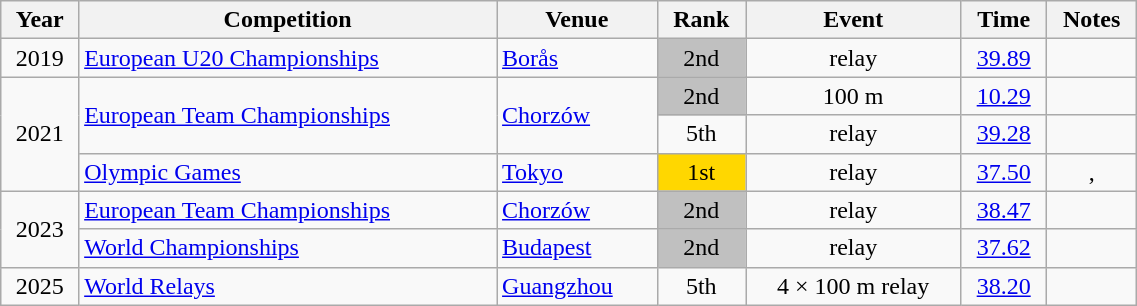<table class="wikitable" width=60% style="font-size:100%; text-align:center;">
<tr>
<th>Year</th>
<th>Competition</th>
<th>Venue</th>
<th>Rank</th>
<th>Event</th>
<th>Time</th>
<th>Notes</th>
</tr>
<tr>
<td rowspan=1>2019</td>
<td align=left><a href='#'>European U20 Championships</a></td>
<td align=left> <a href='#'>Borås</a></td>
<td bgcolor=silver>2nd</td>
<td> relay</td>
<td><a href='#'>39.89</a></td>
</tr>
<tr>
<td rowspan=3>2021</td>
<td align=left rowspan=2><a href='#'>European Team Championships</a></td>
<td align=left rowspan=2> <a href='#'>Chorzów</a></td>
<td bgcolor=silver>2nd</td>
<td>100 m</td>
<td><a href='#'>10.29</a></td>
<td></td>
</tr>
<tr>
<td>5th</td>
<td> relay</td>
<td><a href='#'>39.28</a></td>
</tr>
<tr>
<td align=left><a href='#'>Olympic Games</a></td>
<td align=left> <a href='#'>Tokyo</a></td>
<td bgcolor=gold>1st</td>
<td> relay</td>
<td><a href='#'>37.50</a></td>
<td>, </td>
</tr>
<tr>
<td rowspan=2>2023</td>
<td align=left><a href='#'>European Team Championships</a></td>
<td align=left> <a href='#'>Chorzów</a></td>
<td bgcolor=silver>2nd</td>
<td> relay</td>
<td><a href='#'>38.47</a></td>
<td></td>
</tr>
<tr>
<td align=left><a href='#'>World Championships</a></td>
<td align=left> <a href='#'>Budapest</a></td>
<td bgcolor=silver>2nd</td>
<td> relay</td>
<td><a href='#'>37.62</a></td>
<td> </td>
</tr>
<tr>
<td>2025</td>
<td align=left><a href='#'>World Relays</a></td>
<td align=left> <a href='#'>Guangzhou</a></td>
<td>5th</td>
<td>4 × 100 m relay</td>
<td><a href='#'>38.20</a></td>
</tr>
</table>
